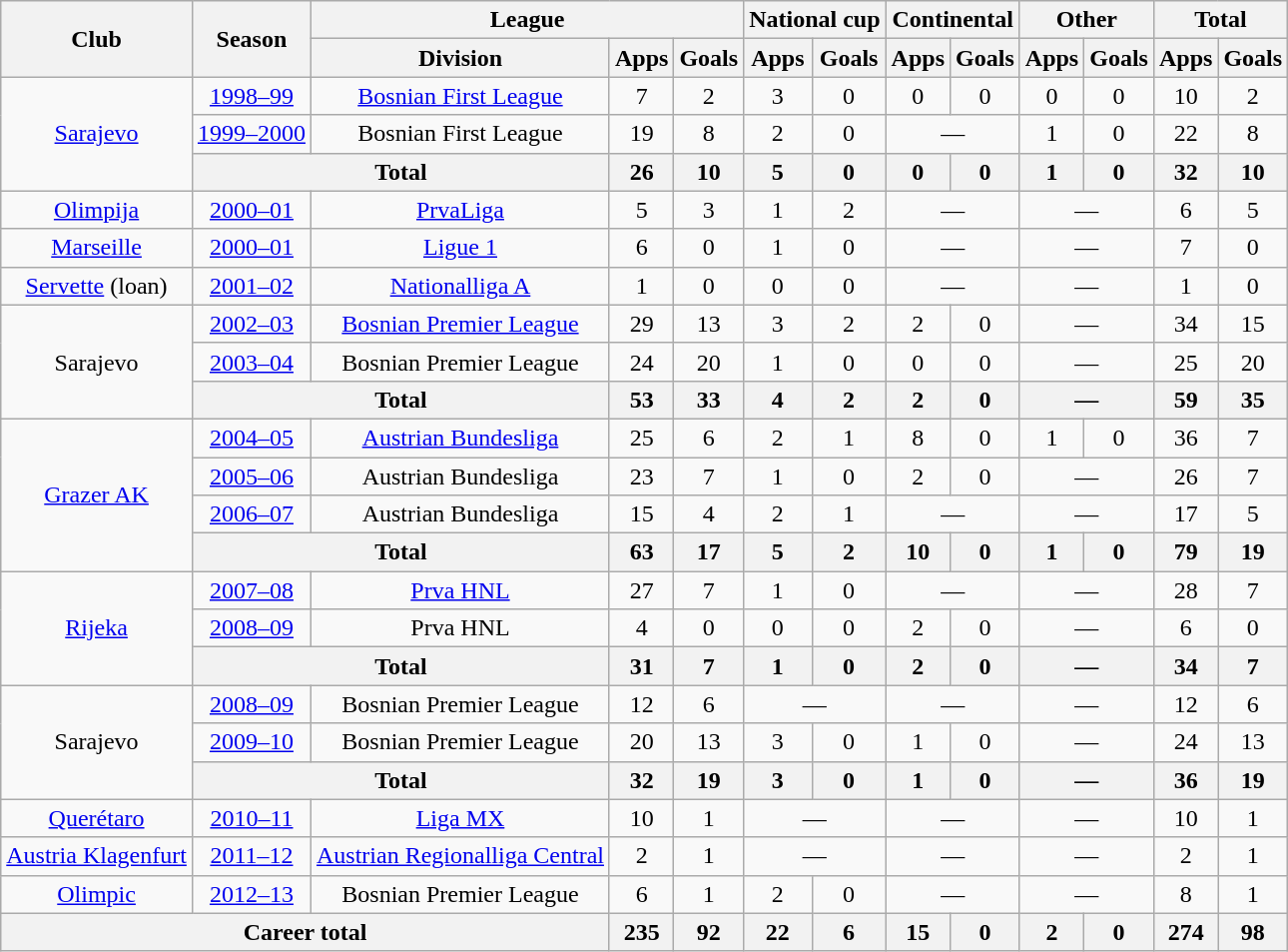<table class="wikitable" style="text-align:center">
<tr>
<th rowspan="2">Club</th>
<th rowspan="2">Season</th>
<th colspan="3">League</th>
<th colspan="2">National cup</th>
<th colspan="2">Continental</th>
<th colspan="2">Other</th>
<th colspan="2">Total</th>
</tr>
<tr>
<th>Division</th>
<th>Apps</th>
<th>Goals</th>
<th>Apps</th>
<th>Goals</th>
<th>Apps</th>
<th>Goals</th>
<th>Apps</th>
<th>Goals</th>
<th>Apps</th>
<th>Goals</th>
</tr>
<tr>
<td rowspan="3"><a href='#'>Sarajevo</a></td>
<td><a href='#'>1998–99</a></td>
<td><a href='#'>Bosnian First League</a></td>
<td>7</td>
<td>2</td>
<td>3</td>
<td>0</td>
<td>0</td>
<td>0</td>
<td>0</td>
<td>0</td>
<td>10</td>
<td>2</td>
</tr>
<tr>
<td><a href='#'>1999–2000</a></td>
<td>Bosnian First League</td>
<td>19</td>
<td>8</td>
<td>2</td>
<td>0</td>
<td colspan="2">—</td>
<td>1</td>
<td>0</td>
<td>22</td>
<td>8</td>
</tr>
<tr>
<th colspan="2">Total</th>
<th>26</th>
<th>10</th>
<th>5</th>
<th>0</th>
<th>0</th>
<th>0</th>
<th>1</th>
<th>0</th>
<th>32</th>
<th>10</th>
</tr>
<tr>
<td><a href='#'>Olimpija</a></td>
<td><a href='#'>2000–01</a></td>
<td><a href='#'>PrvaLiga</a></td>
<td>5</td>
<td>3</td>
<td>1</td>
<td>2</td>
<td colspan="2">—</td>
<td colspan="2">—</td>
<td>6</td>
<td>5</td>
</tr>
<tr>
<td><a href='#'>Marseille</a></td>
<td><a href='#'>2000–01</a></td>
<td><a href='#'>Ligue 1</a></td>
<td>6</td>
<td>0</td>
<td>1</td>
<td>0</td>
<td colspan="2">—</td>
<td colspan="2">—</td>
<td>7</td>
<td>0</td>
</tr>
<tr>
<td><a href='#'>Servette</a> (loan)</td>
<td><a href='#'>2001–02</a></td>
<td><a href='#'>Nationalliga A</a></td>
<td>1</td>
<td>0</td>
<td>0</td>
<td>0</td>
<td colspan="2">—</td>
<td colspan="2">—</td>
<td>1</td>
<td>0</td>
</tr>
<tr>
<td rowspan="3">Sarajevo</td>
<td><a href='#'>2002–03</a></td>
<td><a href='#'>Bosnian Premier League</a></td>
<td>29</td>
<td>13</td>
<td>3</td>
<td>2</td>
<td>2</td>
<td>0</td>
<td colspan="2">—</td>
<td>34</td>
<td>15</td>
</tr>
<tr>
<td><a href='#'>2003–04</a></td>
<td>Bosnian Premier League</td>
<td>24</td>
<td>20</td>
<td>1</td>
<td>0</td>
<td>0</td>
<td>0</td>
<td colspan="2">—</td>
<td>25</td>
<td>20</td>
</tr>
<tr>
<th colspan="2">Total</th>
<th>53</th>
<th>33</th>
<th>4</th>
<th>2</th>
<th>2</th>
<th>0</th>
<th colspan="2">—</th>
<th>59</th>
<th>35</th>
</tr>
<tr>
<td rowspan="4"><a href='#'>Grazer AK</a></td>
<td><a href='#'>2004–05</a></td>
<td><a href='#'>Austrian Bundesliga</a></td>
<td>25</td>
<td>6</td>
<td>2</td>
<td>1</td>
<td>8</td>
<td>0</td>
<td>1</td>
<td>0</td>
<td>36</td>
<td>7</td>
</tr>
<tr>
<td><a href='#'>2005–06</a></td>
<td>Austrian Bundesliga</td>
<td>23</td>
<td>7</td>
<td>1</td>
<td>0</td>
<td>2</td>
<td>0</td>
<td colspan="2">—</td>
<td>26</td>
<td>7</td>
</tr>
<tr>
<td><a href='#'>2006–07</a></td>
<td>Austrian Bundesliga</td>
<td>15</td>
<td>4</td>
<td>2</td>
<td>1</td>
<td colspan="2">—</td>
<td colspan="2">—</td>
<td>17</td>
<td>5</td>
</tr>
<tr>
<th colspan="2">Total</th>
<th>63</th>
<th>17</th>
<th>5</th>
<th>2</th>
<th>10</th>
<th>0</th>
<th>1</th>
<th>0</th>
<th>79</th>
<th>19</th>
</tr>
<tr>
<td rowspan="3"><a href='#'>Rijeka</a></td>
<td><a href='#'>2007–08</a></td>
<td><a href='#'>Prva HNL</a></td>
<td>27</td>
<td>7</td>
<td>1</td>
<td>0</td>
<td colspan="2">—</td>
<td colspan="2">—</td>
<td>28</td>
<td>7</td>
</tr>
<tr>
<td><a href='#'>2008–09</a></td>
<td>Prva HNL</td>
<td>4</td>
<td>0</td>
<td>0</td>
<td>0</td>
<td>2</td>
<td>0</td>
<td colspan="2">—</td>
<td>6</td>
<td>0</td>
</tr>
<tr>
<th colspan="2">Total</th>
<th>31</th>
<th>7</th>
<th>1</th>
<th>0</th>
<th>2</th>
<th>0</th>
<th colspan="2">—</th>
<th>34</th>
<th>7</th>
</tr>
<tr>
<td rowspan="3">Sarajevo</td>
<td><a href='#'>2008–09</a></td>
<td>Bosnian Premier League</td>
<td>12</td>
<td>6</td>
<td colspan="2">—</td>
<td colspan="2">—</td>
<td colspan="2">—</td>
<td>12</td>
<td>6</td>
</tr>
<tr>
<td><a href='#'>2009–10</a></td>
<td>Bosnian Premier League</td>
<td>20</td>
<td>13</td>
<td>3</td>
<td>0</td>
<td>1</td>
<td>0</td>
<td colspan="2">—</td>
<td>24</td>
<td>13</td>
</tr>
<tr>
<th colspan="2">Total</th>
<th>32</th>
<th>19</th>
<th>3</th>
<th>0</th>
<th>1</th>
<th>0</th>
<th colspan="2">—</th>
<th>36</th>
<th>19</th>
</tr>
<tr>
<td><a href='#'>Querétaro</a></td>
<td><a href='#'>2010–11</a></td>
<td><a href='#'>Liga MX</a></td>
<td>10</td>
<td>1</td>
<td colspan="2">—</td>
<td colspan="2">—</td>
<td colspan="2">—</td>
<td>10</td>
<td>1</td>
</tr>
<tr>
<td><a href='#'>Austria Klagenfurt</a></td>
<td><a href='#'>2011–12</a></td>
<td><a href='#'>Austrian Regionalliga Central</a></td>
<td>2</td>
<td>1</td>
<td colspan="2">—</td>
<td colspan="2">—</td>
<td colspan="2">—</td>
<td>2</td>
<td>1</td>
</tr>
<tr>
<td><a href='#'>Olimpic</a></td>
<td><a href='#'>2012–13</a></td>
<td>Bosnian Premier League</td>
<td>6</td>
<td>1</td>
<td>2</td>
<td>0</td>
<td colspan="2">—</td>
<td colspan="2">—</td>
<td>8</td>
<td>1</td>
</tr>
<tr>
<th colspan="3">Career total</th>
<th>235</th>
<th>92</th>
<th>22</th>
<th>6</th>
<th>15</th>
<th>0</th>
<th>2</th>
<th>0</th>
<th>274</th>
<th>98</th>
</tr>
</table>
